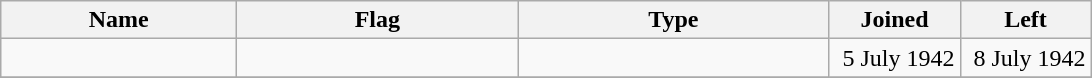<table class="wikitable sortable">
<tr>
<th scope="col" width="150px">Name</th>
<th scope="col" width="180px">Flag</th>
<th width="200px">Type</th>
<th width="80px">Joined</th>
<th width="80px">Left</th>
</tr>
<tr>
<td align="left"></td>
<td align="left"></td>
<td align="left"></td>
<td align="right">5 July 1942</td>
<td align="right">8 July 1942</td>
</tr>
<tr>
</tr>
</table>
